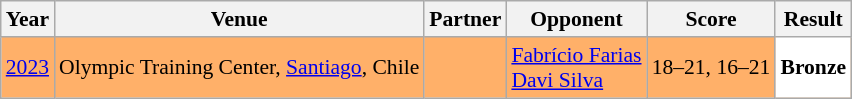<table class="sortable wikitable" style="font-size: 90%;">
<tr>
<th>Year</th>
<th>Venue</th>
<th>Partner</th>
<th>Opponent</th>
<th>Score</th>
<th>Result</th>
</tr>
<tr style="background:#FFB069">
<td align="center"><a href='#'>2023</a></td>
<td align="left">Olympic Training Center, <a href='#'>Santiago</a>, Chile</td>
<td align="left"></td>
<td align="left"> <a href='#'>Fabrício Farias</a><br> <a href='#'>Davi Silva</a></td>
<td align="left">18–21, 16–21</td>
<td style="text-align:left; background:white"> <strong>Bronze</strong></td>
</tr>
</table>
